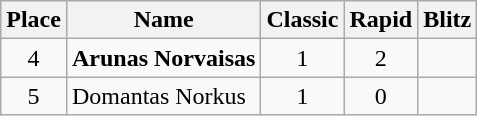<table class="wikitable">
<tr>
<th>Place</th>
<th>Name</th>
<th>Classic</th>
<th>Rapid</th>
<th>Blitz</th>
</tr>
<tr align="center">
<td>4</td>
<td align="left"><strong> Arunas Norvaisas</strong></td>
<td>1</td>
<td>2</td>
<td></td>
</tr>
<tr align="center">
<td>5</td>
<td align="left"> Domantas Norkus</td>
<td>1</td>
<td>0</td>
<td></td>
</tr>
</table>
